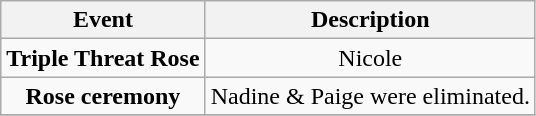<table class="wikitable sortable" style="text-align:center;">
<tr>
<th>Event</th>
<th>Description</th>
</tr>
<tr>
<td><strong>Triple Threat Rose</strong></td>
<td>Nicole</td>
</tr>
<tr>
<td><strong>Rose ceremony</strong></td>
<td>Nadine & Paige were eliminated.</td>
</tr>
<tr>
</tr>
</table>
